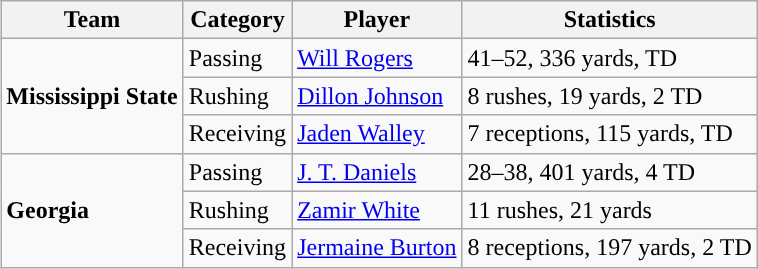<table class="wikitable" style="float: right;">
<tr>
<th>Team</th>
<th>Category</th>
<th>Player</th>
<th>Statistics</th>
</tr>
<tr>
<td rowspan=3><strong>Mississippi State</strong></td>
<td>Passing</td>
<td><a href='#'>Will Rogers</a></td>
<td>41–52, 336 yards, TD</td>
</tr>
<tr>
<td>Rushing</td>
<td><a href='#'>Dillon Johnson</a></td>
<td>8 rushes, 19 yards, 2 TD</td>
</tr>
<tr>
<td>Receiving</td>
<td><a href='#'>Jaden Walley</a></td>
<td>7 receptions, 115 yards, TD</td>
</tr>
<tr>
<td rowspan=3><strong>Georgia</strong></td>
<td>Passing</td>
<td><a href='#'>J. T. Daniels</a></td>
<td>28–38, 401 yards, 4 TD</td>
</tr>
<tr>
<td>Rushing</td>
<td><a href='#'>Zamir White</a></td>
<td>11 rushes, 21 yards</td>
</tr>
<tr>
<td>Receiving</td>
<td><a href='#'>Jermaine Burton</a></td>
<td>8 receptions, 197 yards, 2 TD</td>
</tr>
</table>
